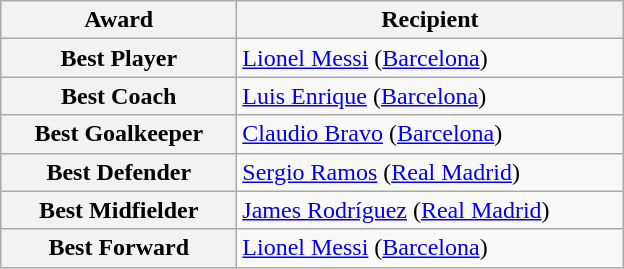<table class="wikitable">
<tr>
<th width="150">Award</th>
<th width="250">Recipient</th>
</tr>
<tr>
<th>Best Player</th>
<td> <a href='#'>Lionel Messi</a> (<a href='#'>Barcelona</a>)</td>
</tr>
<tr>
<th>Best Coach</th>
<td> <a href='#'>Luis Enrique</a> (<a href='#'>Barcelona</a>)</td>
</tr>
<tr>
<th>Best Goalkeeper</th>
<td> <a href='#'>Claudio Bravo</a> (<a href='#'>Barcelona</a>)</td>
</tr>
<tr>
<th>Best Defender</th>
<td> <a href='#'>Sergio Ramos</a> (<a href='#'>Real Madrid</a>)</td>
</tr>
<tr>
<th>Best Midfielder</th>
<td> <a href='#'>James Rodríguez</a> (<a href='#'>Real Madrid</a>)</td>
</tr>
<tr>
<th>Best Forward</th>
<td> <a href='#'>Lionel Messi</a> (<a href='#'>Barcelona</a>)</td>
</tr>
</table>
